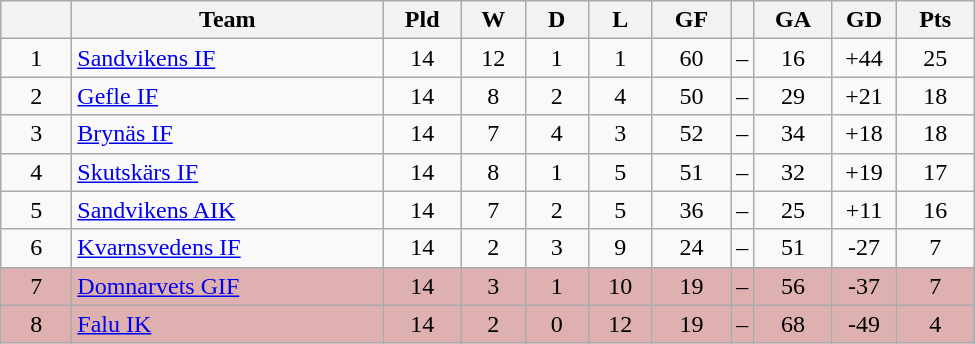<table class="wikitable" style="text-align: center;">
<tr>
<th style="width: 40px;"></th>
<th style="width: 200px;">Team</th>
<th style="width: 45px;">Pld</th>
<th style="width: 35px;">W</th>
<th style="width: 35px;">D</th>
<th style="width: 35px;">L</th>
<th style="width: 45px;">GF</th>
<th></th>
<th style="width: 45px;">GA</th>
<th style="width: 35px;">GD</th>
<th style="width: 45px;">Pts</th>
</tr>
<tr>
<td>1</td>
<td style="text-align: left;"><a href='#'>Sandvikens IF</a></td>
<td>14</td>
<td>12</td>
<td>1</td>
<td>1</td>
<td>60</td>
<td>–</td>
<td>16</td>
<td>+44</td>
<td>25</td>
</tr>
<tr>
<td>2</td>
<td style="text-align: left;"><a href='#'>Gefle IF</a></td>
<td>14</td>
<td>8</td>
<td>2</td>
<td>4</td>
<td>50</td>
<td>–</td>
<td>29</td>
<td>+21</td>
<td>18</td>
</tr>
<tr>
<td>3</td>
<td style="text-align: left;"><a href='#'>Brynäs IF</a></td>
<td>14</td>
<td>7</td>
<td>4</td>
<td>3</td>
<td>52</td>
<td>–</td>
<td>34</td>
<td>+18</td>
<td>18</td>
</tr>
<tr>
<td>4</td>
<td style="text-align: left;"><a href='#'>Skutskärs IF</a></td>
<td>14</td>
<td>8</td>
<td>1</td>
<td>5</td>
<td>51</td>
<td>–</td>
<td>32</td>
<td>+19</td>
<td>17</td>
</tr>
<tr>
<td>5</td>
<td style="text-align: left;"><a href='#'>Sandvikens AIK</a></td>
<td>14</td>
<td>7</td>
<td>2</td>
<td>5</td>
<td>36</td>
<td>–</td>
<td>25</td>
<td>+11</td>
<td>16</td>
</tr>
<tr>
<td>6</td>
<td style="text-align: left;"><a href='#'>Kvarnsvedens IF</a></td>
<td>14</td>
<td>2</td>
<td>3</td>
<td>9</td>
<td>24</td>
<td>–</td>
<td>51</td>
<td>-27</td>
<td>7</td>
</tr>
<tr style="background: #deb0b0">
<td>7</td>
<td style="text-align: left;"><a href='#'>Domnarvets GIF</a></td>
<td>14</td>
<td>3</td>
<td>1</td>
<td>10</td>
<td>19</td>
<td>–</td>
<td>56</td>
<td>-37</td>
<td>7</td>
</tr>
<tr style="background: #deb0b0">
<td>8</td>
<td style="text-align: left;"><a href='#'>Falu IK</a></td>
<td>14</td>
<td>2</td>
<td>0</td>
<td>12</td>
<td>19</td>
<td>–</td>
<td>68</td>
<td>-49</td>
<td>4</td>
</tr>
</table>
